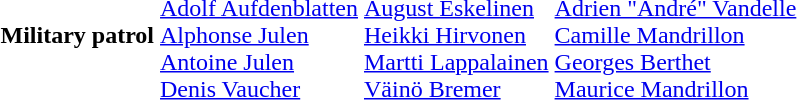<table>
<tr>
<th scope="row">Military patrol<br></th>
<td><br><a href='#'>Adolf Aufdenblatten</a><br><a href='#'>Alphonse Julen</a><br><a href='#'>Antoine Julen</a><br><a href='#'>Denis Vaucher</a></td>
<td><br><a href='#'>August Eskelinen</a><br><a href='#'>Heikki Hirvonen</a><br><a href='#'>Martti Lappalainen</a><br><a href='#'>Väinö Bremer</a></td>
<td><br><a href='#'>Adrien "André" Vandelle</a><br><a href='#'>Camille Mandrillon</a><br><a href='#'>Georges Berthet</a><br><a href='#'>Maurice Mandrillon</a></td>
</tr>
</table>
